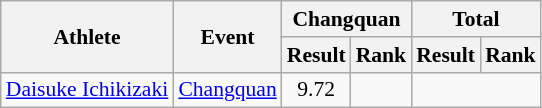<table class=wikitable style="font-size:90%">
<tr>
<th rowspan="2">Athlete</th>
<th rowspan="2">Event</th>
<th colspan="2">Changquan</th>
<th colspan="2">Total</th>
</tr>
<tr>
<th>Result</th>
<th>Rank</th>
<th>Result</th>
<th>Rank</th>
</tr>
<tr>
<td><a href='#'>Daisuke Ichikizaki</a></td>
<td><a href='#'>Changquan</a></td>
<td align=center>9.72</td>
<td align=center></td>
</tr>
</table>
